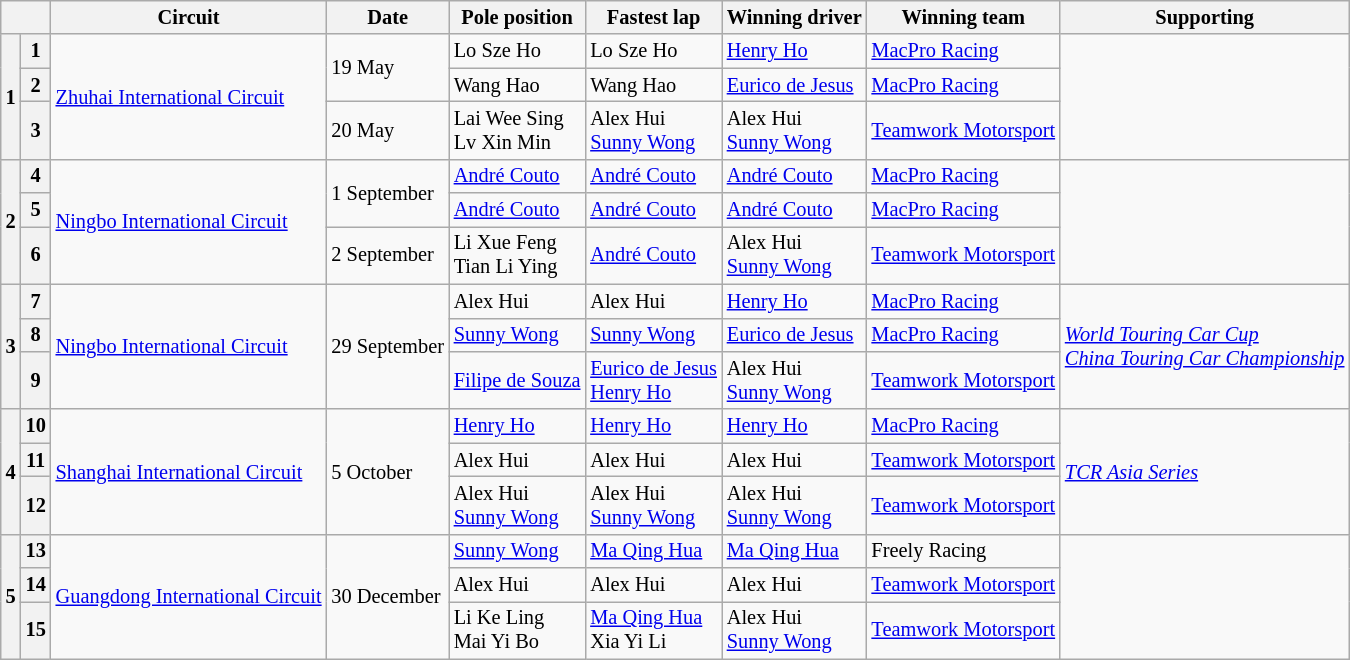<table class="wikitable" style="font-size: 85%">
<tr>
<th colspan=2></th>
<th>Circuit</th>
<th>Date</th>
<th>Pole position</th>
<th>Fastest lap</th>
<th>Winning driver</th>
<th>Winning team</th>
<th>Supporting</th>
</tr>
<tr>
<th rowspan=3>1</th>
<th>1</th>
<td rowspan=3><a href='#'>Zhuhai International Circuit</a></td>
<td rowspan=2>19 May</td>
<td> Lo Sze Ho</td>
<td> Lo Sze Ho</td>
<td> <a href='#'>Henry Ho</a></td>
<td> <a href='#'>MacPro Racing</a></td>
<td rowspan=3></td>
</tr>
<tr>
<th>2</th>
<td> Wang Hao</td>
<td> Wang Hao</td>
<td> <a href='#'>Eurico de Jesus</a></td>
<td> <a href='#'>MacPro Racing</a></td>
</tr>
<tr>
<th>3</th>
<td>20 May</td>
<td> Lai Wee Sing<br> Lv Xin Min</td>
<td> Alex Hui<br> <a href='#'>Sunny Wong</a></td>
<td> Alex Hui<br> <a href='#'>Sunny Wong</a></td>
<td> <a href='#'>Teamwork Motorsport</a></td>
</tr>
<tr>
<th rowspan=3>2</th>
<th>4</th>
<td rowspan=3><a href='#'>Ningbo International Circuit</a></td>
<td rowspan=2>1 September</td>
<td> <a href='#'>André Couto</a></td>
<td> <a href='#'>André Couto</a></td>
<td> <a href='#'>André Couto</a></td>
<td> <a href='#'>MacPro Racing</a></td>
<td rowspan=3></td>
</tr>
<tr>
<th>5</th>
<td> <a href='#'>André Couto</a></td>
<td> <a href='#'>André Couto</a></td>
<td> <a href='#'>André Couto</a></td>
<td> <a href='#'>MacPro Racing</a></td>
</tr>
<tr>
<th>6</th>
<td>2 September</td>
<td> Li Xue Feng<br> Tian Li Ying</td>
<td> <a href='#'>André Couto</a></td>
<td> Alex Hui<br> <a href='#'>Sunny Wong</a></td>
<td> <a href='#'>Teamwork Motorsport</a></td>
</tr>
<tr>
<th rowspan=3>3</th>
<th>7</th>
<td rowspan=3><a href='#'>Ningbo International Circuit</a></td>
<td rowspan=3>29 September</td>
<td> Alex Hui</td>
<td> Alex Hui</td>
<td> <a href='#'>Henry Ho</a></td>
<td> <a href='#'>MacPro Racing</a></td>
<td rowspan=3><em><a href='#'>World Touring Car Cup</a></em><br><em><a href='#'>China Touring Car Championship</a></em></td>
</tr>
<tr>
<th>8</th>
<td> <a href='#'>Sunny Wong</a></td>
<td> <a href='#'>Sunny Wong</a></td>
<td> <a href='#'>Eurico de Jesus</a></td>
<td> <a href='#'>MacPro Racing</a></td>
</tr>
<tr>
<th>9</th>
<td> <a href='#'>Filipe de Souza</a></td>
<td> <a href='#'>Eurico de Jesus</a><br> <a href='#'>Henry Ho</a></td>
<td> Alex Hui<br> <a href='#'>Sunny Wong</a></td>
<td> <a href='#'>Teamwork Motorsport</a></td>
</tr>
<tr>
<th rowspan=3>4</th>
<th>10</th>
<td rowspan=3><a href='#'>Shanghai International Circuit</a></td>
<td rowspan=3>5 October</td>
<td> <a href='#'>Henry Ho</a></td>
<td> <a href='#'>Henry Ho</a></td>
<td> <a href='#'>Henry Ho</a></td>
<td> <a href='#'>MacPro Racing</a></td>
<td rowspan=3><em><a href='#'>TCR Asia Series</a></em></td>
</tr>
<tr>
<th>11</th>
<td> Alex Hui</td>
<td> Alex Hui</td>
<td> Alex Hui</td>
<td> <a href='#'>Teamwork Motorsport</a></td>
</tr>
<tr>
<th>12</th>
<td> Alex Hui<br> <a href='#'>Sunny Wong</a></td>
<td> Alex Hui<br> <a href='#'>Sunny Wong</a></td>
<td> Alex Hui<br> <a href='#'>Sunny Wong</a></td>
<td> <a href='#'>Teamwork Motorsport</a></td>
</tr>
<tr>
<th rowspan=3>5</th>
<th>13</th>
<td rowspan=3><a href='#'>Guangdong International Circuit</a></td>
<td rowspan=3>30 December</td>
<td> <a href='#'>Sunny Wong</a></td>
<td> <a href='#'>Ma Qing Hua</a></td>
<td> <a href='#'>Ma Qing Hua</a></td>
<td> Freely Racing</td>
<td rowspan=3></td>
</tr>
<tr>
<th>14</th>
<td> Alex Hui</td>
<td> Alex Hui</td>
<td> Alex Hui</td>
<td> <a href='#'>Teamwork Motorsport</a></td>
</tr>
<tr>
<th>15</th>
<td> Li Ke Ling<br> Mai Yi Bo</td>
<td> <a href='#'>Ma Qing Hua</a><br> Xia Yi Li</td>
<td> Alex Hui<br> <a href='#'>Sunny Wong</a></td>
<td> <a href='#'>Teamwork Motorsport</a></td>
</tr>
</table>
